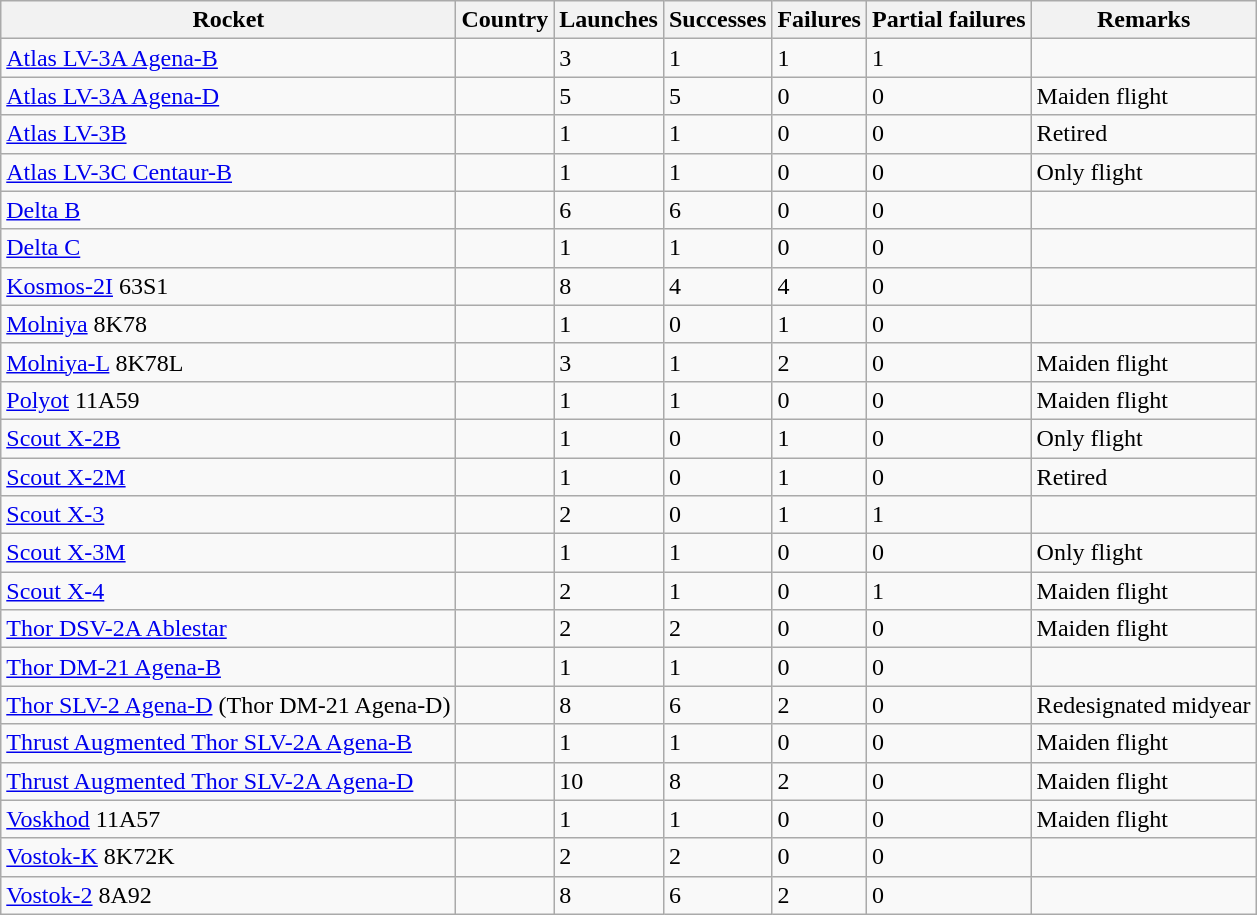<table class="wikitable sortable">
<tr>
<th>Rocket</th>
<th>Country</th>
<th>Launches</th>
<th>Successes</th>
<th>Failures</th>
<th>Partial failures</th>
<th>Remarks</th>
</tr>
<tr>
<td><a href='#'>Atlas LV-3A Agena-B</a></td>
<td></td>
<td>3</td>
<td>1</td>
<td>1</td>
<td>1</td>
<td></td>
</tr>
<tr>
<td><a href='#'>Atlas LV-3A Agena-D</a></td>
<td></td>
<td>5</td>
<td>5</td>
<td>0</td>
<td>0</td>
<td>Maiden flight</td>
</tr>
<tr>
<td><a href='#'>Atlas LV-3B</a></td>
<td></td>
<td>1</td>
<td>1</td>
<td>0</td>
<td>0</td>
<td>Retired</td>
</tr>
<tr>
<td><a href='#'>Atlas LV-3C Centaur-B</a></td>
<td></td>
<td>1</td>
<td>1</td>
<td>0</td>
<td>0</td>
<td>Only flight</td>
</tr>
<tr>
<td><a href='#'>Delta B</a></td>
<td></td>
<td>6</td>
<td>6</td>
<td>0</td>
<td>0</td>
<td></td>
</tr>
<tr>
<td><a href='#'>Delta C</a></td>
<td></td>
<td>1</td>
<td>1</td>
<td>0</td>
<td>0</td>
<td></td>
</tr>
<tr>
<td><a href='#'>Kosmos-2I</a> 63S1</td>
<td></td>
<td>8</td>
<td>4</td>
<td>4</td>
<td>0</td>
<td></td>
</tr>
<tr>
<td><a href='#'>Molniya</a> 8K78</td>
<td></td>
<td>1</td>
<td>0</td>
<td>1</td>
<td>0</td>
<td></td>
</tr>
<tr>
<td><a href='#'>Molniya-L</a> 8K78L</td>
<td></td>
<td>3</td>
<td>1</td>
<td>2</td>
<td>0</td>
<td>Maiden flight</td>
</tr>
<tr>
<td><a href='#'>Polyot</a> 11A59</td>
<td></td>
<td>1</td>
<td>1</td>
<td>0</td>
<td>0</td>
<td>Maiden flight</td>
</tr>
<tr>
<td><a href='#'>Scout X-2B</a></td>
<td></td>
<td>1</td>
<td>0</td>
<td>1</td>
<td>0</td>
<td>Only flight</td>
</tr>
<tr>
<td><a href='#'>Scout X-2M</a></td>
<td></td>
<td>1</td>
<td>0</td>
<td>1</td>
<td>0</td>
<td>Retired</td>
</tr>
<tr>
<td><a href='#'>Scout X-3</a></td>
<td></td>
<td>2</td>
<td>0</td>
<td>1</td>
<td>1</td>
<td></td>
</tr>
<tr>
<td><a href='#'>Scout X-3M</a></td>
<td></td>
<td>1</td>
<td>1</td>
<td>0</td>
<td>0</td>
<td>Only flight</td>
</tr>
<tr>
<td><a href='#'>Scout X-4</a></td>
<td></td>
<td>2</td>
<td>1</td>
<td>0</td>
<td>1</td>
<td>Maiden flight</td>
</tr>
<tr>
<td><a href='#'>Thor DSV-2A Ablestar</a></td>
<td></td>
<td>2</td>
<td>2</td>
<td>0</td>
<td>0</td>
<td>Maiden flight</td>
</tr>
<tr>
<td><a href='#'>Thor DM-21 Agena-B</a></td>
<td></td>
<td>1</td>
<td>1</td>
<td>0</td>
<td>0</td>
<td></td>
</tr>
<tr>
<td><a href='#'>Thor SLV-2 Agena-D</a> (Thor DM-21 Agena-D)</td>
<td></td>
<td>8</td>
<td>6</td>
<td>2</td>
<td>0</td>
<td>Redesignated midyear</td>
</tr>
<tr>
<td><a href='#'>Thrust Augmented Thor SLV-2A Agena-B</a></td>
<td></td>
<td>1</td>
<td>1</td>
<td>0</td>
<td>0</td>
<td>Maiden flight</td>
</tr>
<tr>
<td><a href='#'>Thrust Augmented Thor SLV-2A Agena-D</a></td>
<td></td>
<td>10</td>
<td>8</td>
<td>2</td>
<td>0</td>
<td>Maiden flight</td>
</tr>
<tr>
<td><a href='#'>Voskhod</a> 11A57</td>
<td></td>
<td>1</td>
<td>1</td>
<td>0</td>
<td>0</td>
<td>Maiden flight</td>
</tr>
<tr>
<td><a href='#'>Vostok-K</a> 8K72K</td>
<td></td>
<td>2</td>
<td>2</td>
<td>0</td>
<td>0</td>
<td></td>
</tr>
<tr>
<td><a href='#'>Vostok-2</a> 8A92</td>
<td></td>
<td>8</td>
<td>6</td>
<td>2</td>
<td>0</td>
<td></td>
</tr>
</table>
